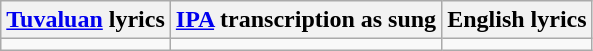<table class="wikitable">
<tr>
<th><a href='#'>Tuvaluan</a> lyrics</th>
<th><a href='#'>IPA</a> transcription as sung</th>
<th>English lyrics</th>
</tr>
<tr style="vertical-align:top; white-space:nowrap;">
<td></td>
<td></td>
<td></td>
</tr>
</table>
